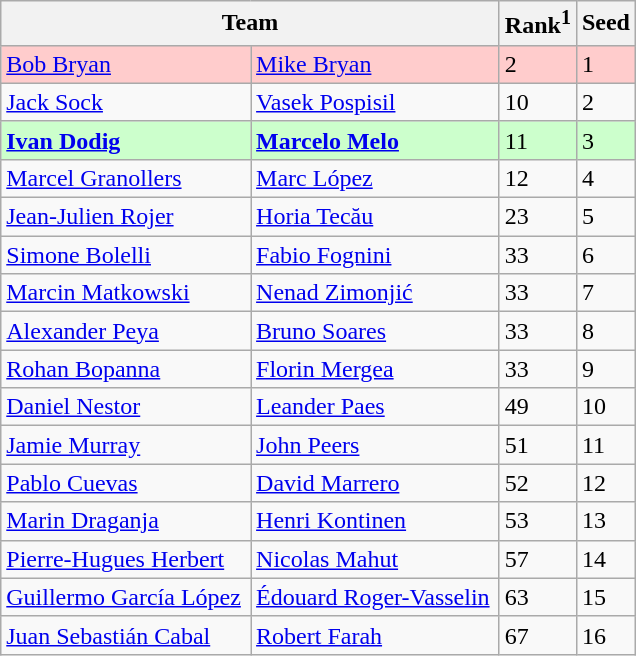<table class="wikitable sortable collapsible uncollapsed ">
<tr>
<th width="325" colspan=2>Team</th>
<th>Rank<sup>1</sup></th>
<th>Seed</th>
</tr>
<tr style="background:#fcc;">
<td> <a href='#'>Bob Bryan</a></td>
<td> <a href='#'>Mike Bryan</a></td>
<td>2</td>
<td>1</td>
</tr>
<tr>
<td> <a href='#'>Jack Sock</a></td>
<td> <a href='#'>Vasek Pospisil</a></td>
<td>10</td>
<td>2</td>
</tr>
<tr style="background:#cfc;">
<td><strong> <a href='#'>Ivan Dodig</a></strong></td>
<td><strong> <a href='#'>Marcelo Melo</a></strong></td>
<td>11</td>
<td>3</td>
</tr>
<tr>
<td> <a href='#'>Marcel Granollers</a></td>
<td> <a href='#'>Marc López</a></td>
<td>12</td>
<td>4</td>
</tr>
<tr s>
<td> <a href='#'>Jean-Julien Rojer</a></td>
<td> <a href='#'>Horia Tecău</a></td>
<td>23</td>
<td>5</td>
</tr>
<tr>
<td> <a href='#'>Simone Bolelli</a></td>
<td> <a href='#'>Fabio Fognini</a></td>
<td>33</td>
<td>6</td>
</tr>
<tr>
<td> <a href='#'>Marcin Matkowski</a></td>
<td> <a href='#'>Nenad Zimonjić</a></td>
<td>33</td>
<td>7</td>
</tr>
<tr>
<td> <a href='#'>Alexander Peya</a></td>
<td> <a href='#'>Bruno Soares</a></td>
<td>33</td>
<td>8</td>
</tr>
<tr>
<td> <a href='#'>Rohan Bopanna</a></td>
<td> <a href='#'>Florin Mergea</a></td>
<td>33</td>
<td>9</td>
</tr>
<tr>
<td> <a href='#'>Daniel Nestor</a></td>
<td> <a href='#'>Leander Paes</a></td>
<td>49</td>
<td>10</td>
</tr>
<tr>
<td> <a href='#'>Jamie Murray</a></td>
<td> <a href='#'>John Peers</a></td>
<td>51</td>
<td>11</td>
</tr>
<tr>
<td> <a href='#'>Pablo Cuevas</a></td>
<td> <a href='#'>David Marrero</a></td>
<td>52</td>
<td>12</td>
</tr>
<tr>
<td> <a href='#'>Marin Draganja</a></td>
<td> <a href='#'>Henri Kontinen</a></td>
<td>53</td>
<td>13</td>
</tr>
<tr>
<td> <a href='#'>Pierre-Hugues Herbert</a></td>
<td> <a href='#'>Nicolas Mahut</a></td>
<td>57</td>
<td>14</td>
</tr>
<tr>
<td> <a href='#'>Guillermo García López</a></td>
<td> <a href='#'>Édouard Roger-Vasselin</a></td>
<td>63</td>
<td>15</td>
</tr>
<tr>
<td> <a href='#'>Juan Sebastián Cabal</a></td>
<td> <a href='#'>Robert Farah</a></td>
<td>67</td>
<td>16</td>
</tr>
</table>
